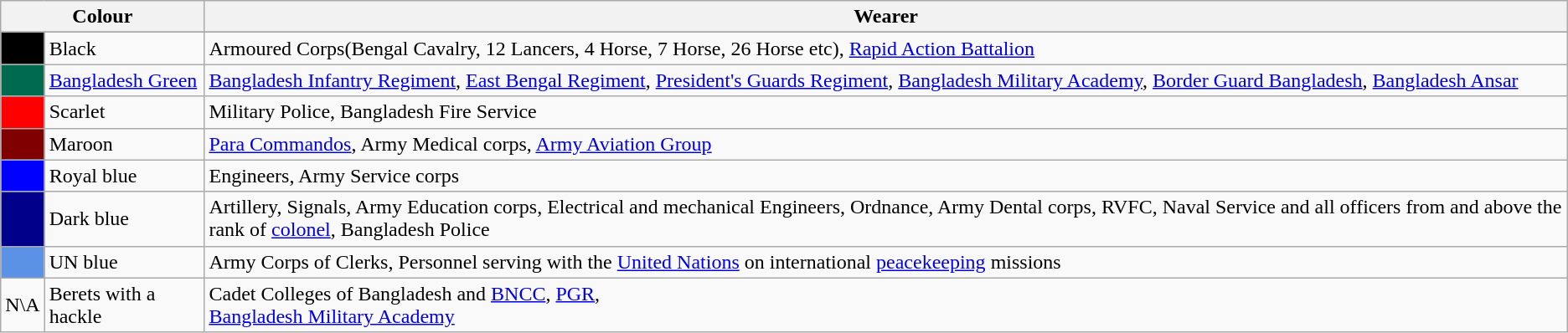<table class="wikitable">
<tr>
<th colspan="2">Colour</th>
<th>Wearer</th>
</tr>
<tr>
</tr>
<tr>
<td style="background:black;"></td>
<td>Black</td>
<td>Armoured Corps(Bengal Cavalry, 12 Lancers, 4 Horse, 7 Horse, 26 Horse etc), <a href='#'>Rapid Action Battalion</a></td>
</tr>
<tr>
<td style="background:#006A4E;"></td>
<td><a href='#'>Bangladesh Green</a></td>
<td><a href='#'>Bangladesh Infantry Regiment</a>, <a href='#'>East Bengal Regiment</a>, <a href='#'>President's Guards Regiment</a>, <a href='#'>Bangladesh Military Academy</a>, <a href='#'>Border Guard Bangladesh</a>, <a href='#'>Bangladesh Ansar</a></td>
</tr>
<tr>
<td style="background:red;"></td>
<td>Scarlet</td>
<td>Military Police, Bangladesh Fire Service</td>
</tr>
<tr>
<td style="background:maroon;">      </td>
<td>Maroon</td>
<td><a href='#'>Para Commandos</a>, Army Medical corps, <a href='#'>Army Aviation Group</a></td>
</tr>
<tr>
<td style="background:blue;"></td>
<td>Royal blue</td>
<td>Engineers, Army Service corps</td>
</tr>
<tr>
<td style="background:#00008B;"></td>
<td>Dark blue</td>
<td>Artillery, Signals, Army Education corps, Electrical and mechanical Engineers, Ordnance, Army Dental corps, RVFC, Naval Service and all officers from and above the rank of <a href='#'>colonel</a>, Bangladesh Police</td>
</tr>
<tr>
<td style="background:#5B92E5;"></td>
<td>UN blue</td>
<td>Army Corps of Clerks, Personnel serving with the <a href='#'>United Nations</a> on international <a href='#'>peacekeeping</a> missions</td>
</tr>
<tr>
<td>N\A</td>
<td>Berets with a hackle</td>
<td>Cadet Colleges of Bangladesh and <a href='#'>BNCC</a>, <a href='#'>PGR</a>,<br><a href='#'>Bangladesh Military Academy</a></td>
</tr>
</table>
